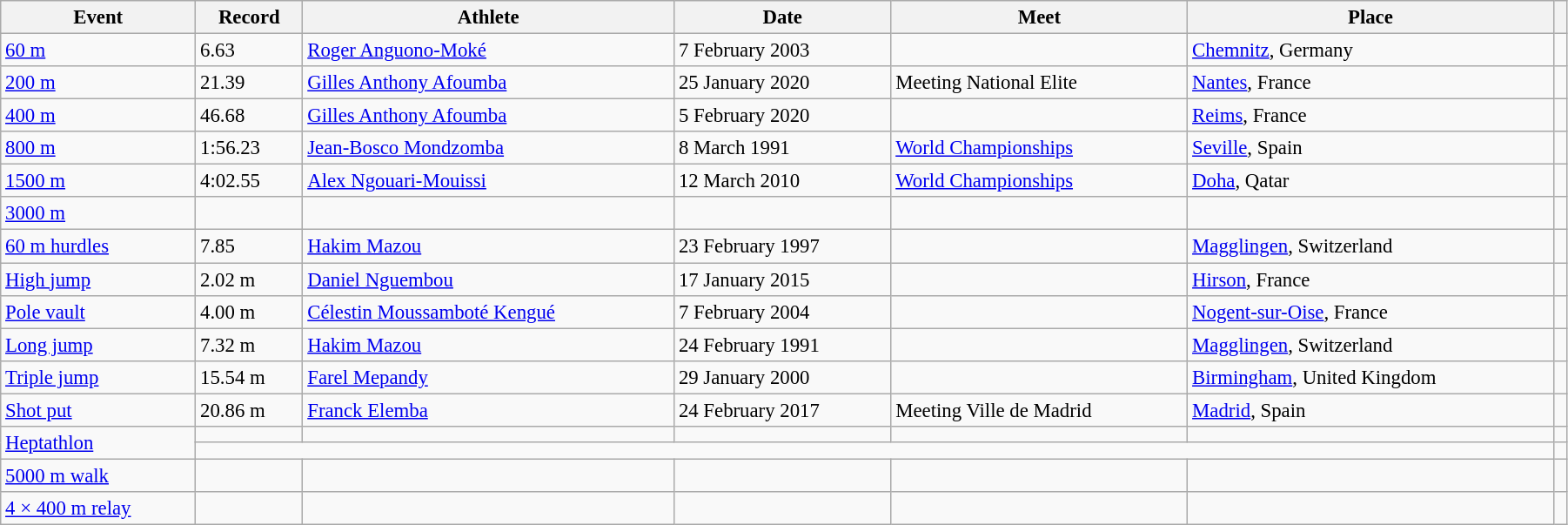<table class="wikitable" style="font-size:95%; width: 95%;">
<tr>
<th>Event</th>
<th>Record</th>
<th>Athlete</th>
<th>Date</th>
<th>Meet</th>
<th>Place</th>
<th></th>
</tr>
<tr>
<td><a href='#'>60 m</a></td>
<td>6.63</td>
<td><a href='#'>Roger Anguono-Moké</a></td>
<td>7 February 2003</td>
<td></td>
<td><a href='#'>Chemnitz</a>, Germany</td>
<td></td>
</tr>
<tr>
<td><a href='#'>200 m</a></td>
<td>21.39</td>
<td><a href='#'>Gilles Anthony Afoumba</a></td>
<td>25 January 2020</td>
<td>Meeting National Elite</td>
<td><a href='#'>Nantes</a>, France</td>
<td></td>
</tr>
<tr>
<td><a href='#'>400 m</a></td>
<td>46.68</td>
<td><a href='#'>Gilles Anthony Afoumba</a></td>
<td>5 February 2020</td>
<td></td>
<td><a href='#'>Reims</a>, France</td>
<td></td>
</tr>
<tr>
<td><a href='#'>800 m</a></td>
<td>1:56.23</td>
<td><a href='#'>Jean-Bosco Mondzomba</a></td>
<td>8 March 1991</td>
<td><a href='#'>World Championships</a></td>
<td><a href='#'>Seville</a>, Spain</td>
<td></td>
</tr>
<tr>
<td><a href='#'>1500 m</a></td>
<td>4:02.55</td>
<td><a href='#'>Alex Ngouari-Mouissi</a></td>
<td>12 March 2010</td>
<td><a href='#'>World Championships</a></td>
<td><a href='#'>Doha</a>, Qatar</td>
<td></td>
</tr>
<tr>
<td><a href='#'>3000 m</a></td>
<td></td>
<td></td>
<td></td>
<td></td>
<td></td>
<td></td>
</tr>
<tr>
<td><a href='#'>60 m hurdles</a></td>
<td>7.85</td>
<td><a href='#'>Hakim Mazou</a></td>
<td>23 February 1997</td>
<td></td>
<td><a href='#'>Magglingen</a>, Switzerland</td>
<td></td>
</tr>
<tr>
<td><a href='#'>High jump</a></td>
<td>2.02 m</td>
<td><a href='#'>Daniel Nguembou</a></td>
<td>17 January 2015</td>
<td></td>
<td><a href='#'>Hirson</a>, France</td>
<td></td>
</tr>
<tr>
<td><a href='#'>Pole vault</a></td>
<td>4.00 m</td>
<td><a href='#'>Célestin Moussamboté Kengué</a></td>
<td>7 February 2004</td>
<td></td>
<td><a href='#'>Nogent-sur-Oise</a>, France</td>
<td></td>
</tr>
<tr>
<td><a href='#'>Long jump</a></td>
<td>7.32 m</td>
<td><a href='#'>Hakim Mazou</a></td>
<td>24 February 1991</td>
<td></td>
<td><a href='#'>Magglingen</a>, Switzerland</td>
<td></td>
</tr>
<tr>
<td><a href='#'>Triple jump</a></td>
<td>15.54 m</td>
<td><a href='#'>Farel Mepandy</a></td>
<td>29 January 2000</td>
<td></td>
<td><a href='#'>Birmingham</a>, United Kingdom</td>
<td></td>
</tr>
<tr>
<td><a href='#'>Shot put</a></td>
<td>20.86 m</td>
<td><a href='#'>Franck Elemba</a></td>
<td>24 February 2017</td>
<td>Meeting Ville de Madrid</td>
<td><a href='#'>Madrid</a>, Spain</td>
<td></td>
</tr>
<tr>
<td rowspan=2><a href='#'>Heptathlon</a></td>
<td></td>
<td></td>
<td></td>
<td></td>
<td></td>
<td></td>
</tr>
<tr>
<td colspan=5></td>
<td></td>
</tr>
<tr>
<td><a href='#'>5000 m walk</a></td>
<td></td>
<td></td>
<td></td>
<td></td>
<td></td>
<td></td>
</tr>
<tr>
<td><a href='#'>4 × 400 m relay</a></td>
<td></td>
<td></td>
<td></td>
<td></td>
<td></td>
<td></td>
</tr>
</table>
